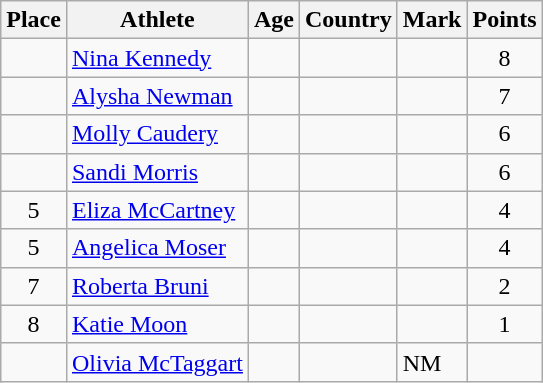<table class="wikitable mw-datatable sortable">
<tr>
<th>Place</th>
<th>Athlete</th>
<th>Age</th>
<th>Country</th>
<th>Mark</th>
<th>Points</th>
</tr>
<tr>
<td align=center></td>
<td><a href='#'>Nina Kennedy</a></td>
<td></td>
<td></td>
<td></td>
<td align=center>8</td>
</tr>
<tr>
<td align=center></td>
<td><a href='#'>Alysha Newman</a></td>
<td></td>
<td></td>
<td></td>
<td align=center>7</td>
</tr>
<tr>
<td align=center></td>
<td><a href='#'>Molly Caudery</a></td>
<td></td>
<td></td>
<td></td>
<td align=center>6</td>
</tr>
<tr>
<td align=center></td>
<td><a href='#'>Sandi Morris</a></td>
<td></td>
<td></td>
<td></td>
<td align=center>6</td>
</tr>
<tr>
<td align=center>5</td>
<td><a href='#'>Eliza McCartney</a></td>
<td></td>
<td></td>
<td></td>
<td align=center>4</td>
</tr>
<tr>
<td align=center>5</td>
<td><a href='#'>Angelica Moser</a></td>
<td></td>
<td></td>
<td></td>
<td align=center>4</td>
</tr>
<tr>
<td align=center>7</td>
<td><a href='#'>Roberta Bruni</a></td>
<td></td>
<td></td>
<td></td>
<td align=center>2</td>
</tr>
<tr>
<td align=center>8</td>
<td><a href='#'>Katie Moon</a></td>
<td></td>
<td></td>
<td></td>
<td align=center>1</td>
</tr>
<tr>
<td align=center></td>
<td><a href='#'>Olivia McTaggart</a></td>
<td></td>
<td></td>
<td>NM</td>
<td align=center></td>
</tr>
</table>
